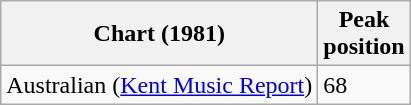<table class="wikitable sortable plainrowheaders">
<tr>
<th scope="col">Chart (1981)</th>
<th scope="col">Peak<br>position</th>
</tr>
<tr>
<td>Australian (<a href='#'>Kent Music Report</a>)</td>
<td>68</td>
</tr>
</table>
